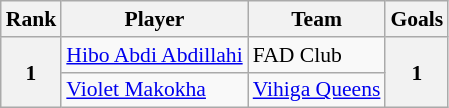<table class="wikitable" style="text-align:center; font-size:90%">
<tr>
<th>Rank</th>
<th>Player</th>
<th>Team</th>
<th>Goals</th>
</tr>
<tr>
<th rowspan=4>1</th>
<td align=left> <a href='#'>Hibo Abdi Abdillahi</a></td>
<td align=left> FAD Club</td>
<th rowspan=4>1</th>
</tr>
<tr>
<td align=left> <a href='#'>Violet Makokha</a></td>
<td align=left> <a href='#'>Vihiga Queens</a></td>
</tr>
</table>
